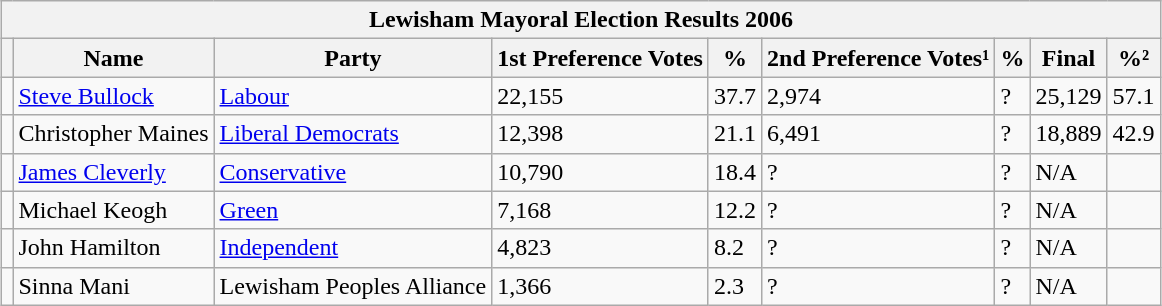<table class="wikitable" style="margin: 1em auto 1em auto">
<tr>
<th colspan="9">Lewisham Mayoral Election Results 2006</th>
</tr>
<tr>
<th></th>
<th>Name</th>
<th>Party</th>
<th>1st Preference Votes</th>
<th>%</th>
<th>2nd Preference Votes¹</th>
<th>%</th>
<th>Final</th>
<th>%²</th>
</tr>
<tr>
<td></td>
<td><a href='#'>Steve Bullock</a></td>
<td><a href='#'>Labour</a></td>
<td>22,155</td>
<td>37.7</td>
<td>2,974</td>
<td>?</td>
<td>25,129</td>
<td>57.1</td>
</tr>
<tr>
<td></td>
<td>Christopher Maines</td>
<td><a href='#'>Liberal Democrats</a></td>
<td>12,398</td>
<td>21.1</td>
<td>6,491</td>
<td>?</td>
<td>18,889</td>
<td>42.9</td>
</tr>
<tr>
<td></td>
<td><a href='#'>James Cleverly</a></td>
<td><a href='#'>Conservative</a></td>
<td>10,790</td>
<td>18.4</td>
<td>?</td>
<td>?</td>
<td>N/A</td>
<td></td>
</tr>
<tr>
<td></td>
<td>Michael Keogh</td>
<td><a href='#'>Green</a></td>
<td>7,168</td>
<td>12.2</td>
<td>?</td>
<td>?</td>
<td>N/A</td>
<td></td>
</tr>
<tr>
<td></td>
<td>John Hamilton</td>
<td><a href='#'>Independent</a></td>
<td>4,823</td>
<td>8.2</td>
<td>?</td>
<td>?</td>
<td>N/A</td>
<td></td>
</tr>
<tr>
<td></td>
<td>Sinna Mani</td>
<td>Lewisham Peoples Alliance</td>
<td>1,366</td>
<td>2.3</td>
<td>?</td>
<td>?</td>
<td>N/A</td>
<td></td>
</tr>
</table>
